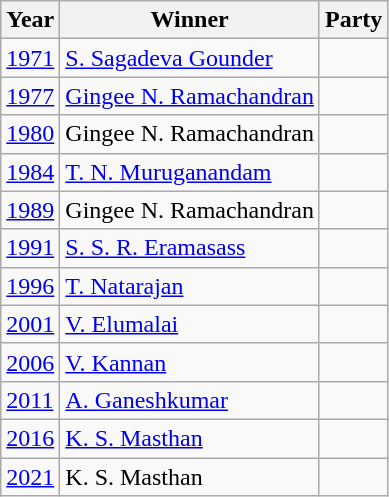<table class="wikitable">
<tr>
<th>Year</th>
<th>Winner</th>
<th colspan="2">Party</th>
</tr>
<tr>
<td><a href='#'>1971</a></td>
<td><a href='#'>S. Sagadeva Gounder</a></td>
<td></td>
</tr>
<tr>
<td><a href='#'>1977</a></td>
<td><a href='#'>Gingee N. Ramachandran</a></td>
<td></td>
</tr>
<tr>
<td><a href='#'>1980</a></td>
<td>Gingee N. Ramachandran</td>
<td></td>
</tr>
<tr>
<td><a href='#'>1984</a></td>
<td><a href='#'>T. N. Muruganandam</a></td>
<td></td>
</tr>
<tr>
<td><a href='#'>1989</a></td>
<td>Gingee N. Ramachandran</td>
<td></td>
</tr>
<tr>
<td><a href='#'>1991</a></td>
<td><a href='#'>S. S. R. Eramasass</a></td>
<td></td>
</tr>
<tr>
<td><a href='#'>1996</a></td>
<td><a href='#'>T. Natarajan</a></td>
<td></td>
</tr>
<tr>
<td><a href='#'>2001</a></td>
<td><a href='#'>V. Elumalai</a></td>
<td></td>
</tr>
<tr>
<td><a href='#'>2006</a></td>
<td><a href='#'>V. Kannan</a></td>
<td></td>
</tr>
<tr>
<td><a href='#'>2011</a></td>
<td><a href='#'>A. Ganeshkumar</a></td>
<td></td>
</tr>
<tr>
<td><a href='#'>2016</a></td>
<td><a href='#'>K. S. Masthan</a></td>
<td></td>
</tr>
<tr>
<td><a href='#'>2021</a></td>
<td>K. S. Masthan</td>
<td></td>
</tr>
</table>
